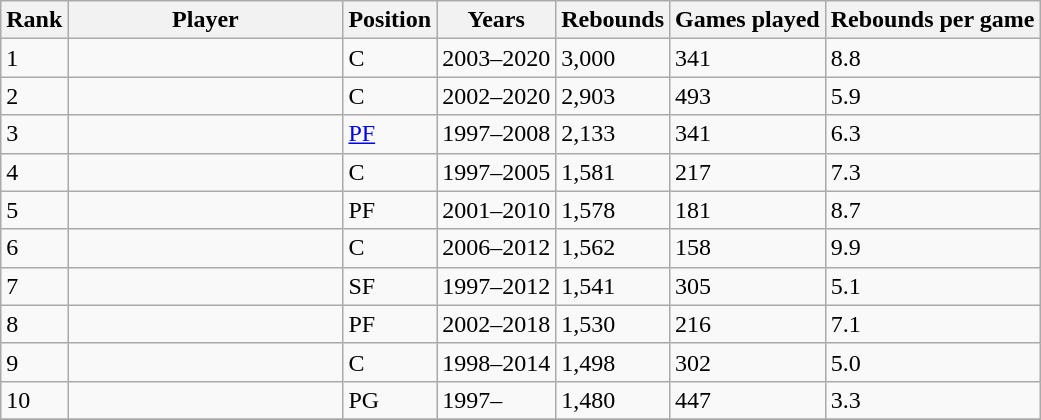<table class="wikitable sortable">
<tr>
<th>Rank</th>
<th style="width: 11em">Player</th>
<th>Position</th>
<th>Years</th>
<th>Rebounds</th>
<th>Games played</th>
<th>Rebounds per game</th>
</tr>
<tr>
<td>1</td>
<td></td>
<td>C</td>
<td>2003–2020</td>
<td>3,000</td>
<td>341</td>
<td>8.8</td>
</tr>
<tr>
<td>2</td>
<td></td>
<td>C</td>
<td>2002–2020</td>
<td>2,903</td>
<td>493</td>
<td>5.9</td>
</tr>
<tr>
<td>3</td>
<td></td>
<td><a href='#'>PF</a></td>
<td>1997–2008</td>
<td>2,133</td>
<td>341</td>
<td>6.3</td>
</tr>
<tr>
<td>4</td>
<td></td>
<td>C</td>
<td>1997–2005</td>
<td>1,581</td>
<td>217</td>
<td>7.3</td>
</tr>
<tr>
<td>5</td>
<td></td>
<td>PF</td>
<td>2001–2010</td>
<td>1,578</td>
<td>181</td>
<td>8.7</td>
</tr>
<tr>
<td>6</td>
<td></td>
<td>C</td>
<td>2006–2012</td>
<td>1,562</td>
<td>158</td>
<td>9.9</td>
</tr>
<tr>
<td>7</td>
<td></td>
<td>SF</td>
<td>1997–2012</td>
<td>1,541</td>
<td>305</td>
<td>5.1</td>
</tr>
<tr>
<td>8</td>
<td></td>
<td>PF</td>
<td>2002–2018</td>
<td>1,530</td>
<td>216</td>
<td>7.1</td>
</tr>
<tr>
<td>9</td>
<td></td>
<td>C</td>
<td>1998–2014</td>
<td>1,498</td>
<td>302</td>
<td>5.0</td>
</tr>
<tr>
<td>10</td>
<td></td>
<td>PG</td>
<td>1997–</td>
<td>1,480</td>
<td>447</td>
<td>3.3</td>
</tr>
<tr>
</tr>
</table>
